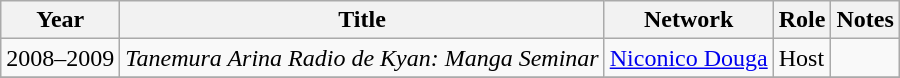<table class="wikitable sortable">
<tr>
<th>Year</th>
<th>Title</th>
<th>Network</th>
<th>Role</th>
<th class="unsortable">Notes</th>
</tr>
<tr>
<td>2008–2009</td>
<td><em>Tanemura Arina Radio de Kyan: Manga Seminar</em></td>
<td><a href='#'>Niconico Douga</a></td>
<td>Host</td>
<td></td>
</tr>
<tr>
</tr>
</table>
